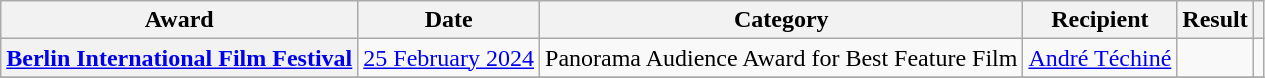<table class="wikitable sortable plainrowheaders">
<tr>
<th>Award</th>
<th>Date</th>
<th>Category</th>
<th>Recipient</th>
<th>Result</th>
<th></th>
</tr>
<tr>
<th scope="row"><a href='#'>Berlin International Film Festival</a></th>
<td><a href='#'>25 February 2024</a></td>
<td>Panorama Audience Award for Best Feature Film</td>
<td><a href='#'>André Téchiné</a></td>
<td></td>
<td align="center" rowspan="1"></td>
</tr>
<tr>
</tr>
</table>
